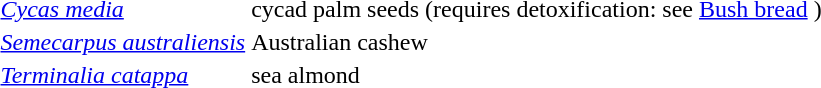<table>
<tr>
<td><em><a href='#'>Cycas media</a></em></td>
<td>cycad palm seeds (requires detoxification: see <a href='#'>Bush bread</a> )</td>
</tr>
<tr>
<td><em><a href='#'>Semecarpus australiensis</a></em></td>
<td>Australian cashew</td>
</tr>
<tr>
<td><em><a href='#'>Terminalia catappa</a></em></td>
<td>sea almond</td>
</tr>
</table>
